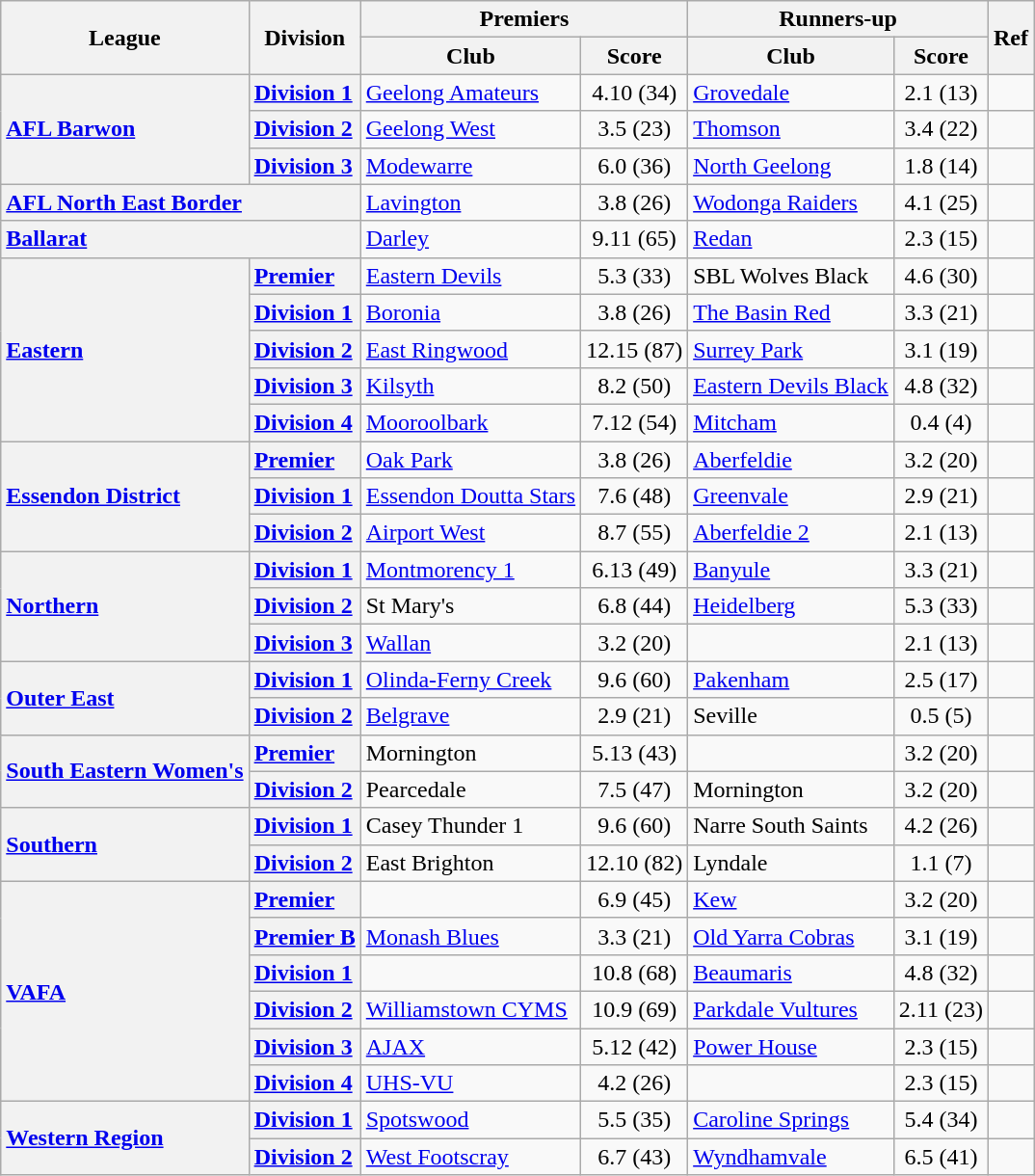<table class="wikitable" style=text-align:center>
<tr>
<th rowspan=2>League</th>
<th rowspan=2>Division</th>
<th colspan=2>Premiers</th>
<th colspan=2>Runners-up</th>
<th rowspan=2>Ref</th>
</tr>
<tr>
<th>Club</th>
<th>Score</th>
<th>Club</th>
<th>Score</th>
</tr>
<tr>
<th style=text-align:left; rowspan=3><a href='#'>AFL Barwon</a><strong></th>
<th style=text-align:left><a href='#'>Division 1</a></th>
<td align=left><a href='#'>Geelong Amateurs</a></td>
<td>4.10 (34)</td>
<td align=left><a href='#'>Grovedale</a></td>
<td>2.1 (13)</td>
<td></td>
</tr>
<tr>
<th style=text-align:left><a href='#'>Division 2</a></th>
<td align=left><a href='#'>Geelong West</a></td>
<td>3.5 (23)</td>
<td align=left><a href='#'>Thomson</a></td>
<td>3.4 (22)</td>
<td></td>
</tr>
<tr>
<th style=text-align:left><a href='#'>Division 3</a></th>
<td align=left><a href='#'>Modewarre</a></td>
<td>6.0 (36)</td>
<td align=left><a href='#'>North Geelong</a></td>
<td>1.8 (14)</td>
<td></td>
</tr>
<tr>
<th style=text-align:left; colspan=2><a href='#'>AFL North East Border</a></th>
<td align=left><a href='#'>Lavington</a></td>
<td>3.8 (26)</td>
<td align=left><a href='#'>Wodonga Raiders</a></td>
<td>4.1 (25)</td>
<td></td>
</tr>
<tr>
<th style=text-align:left; colspan=2><a href='#'>Ballarat</a></th>
<td align=left><a href='#'>Darley</a></td>
<td>9.11 (65)</td>
<td align=left><a href='#'>Redan</a></td>
<td>2.3 (15)</td>
<td></td>
</tr>
<tr>
<th style=text-align:left; rowspan=5><a href='#'>Eastern</a></th>
<th style=text-align:left><a href='#'>Premier</a></th>
<td align=left><a href='#'>Eastern Devils</a></td>
<td>5.3 (33)</td>
<td align=left>SBL Wolves Black</td>
<td>4.6 (30)</td>
<td></td>
</tr>
<tr>
<th style=text-align:left><a href='#'>Division 1</a></th>
<td align=left><a href='#'>Boronia</a></td>
<td>3.8 (26)</td>
<td align=left><a href='#'>The Basin Red</a></td>
<td>3.3 (21)</td>
<td></td>
</tr>
<tr>
<th style=text-align:left><a href='#'>Division 2</a></th>
<td align=left><a href='#'>East Ringwood</a></td>
<td>12.15 (87)</td>
<td align=left><a href='#'>Surrey Park</a></td>
<td>3.1 (19)</td>
<td></td>
</tr>
<tr>
<th style=text-align:left><a href='#'>Division 3</a></th>
<td align=left><a href='#'>Kilsyth</a></td>
<td>8.2 (50)</td>
<td align=left><a href='#'>Eastern Devils Black</a></td>
<td>4.8 (32)</td>
<td></td>
</tr>
<tr>
<th style=text-align:left><a href='#'>Division 4</a></th>
<td align=left><a href='#'>Mooroolbark</a></td>
<td>7.12 (54)</td>
<td align=left><a href='#'>Mitcham</a></td>
<td>0.4 (4)</td>
<td></td>
</tr>
<tr>
<th style=text-align:left; rowspan=3><a href='#'>Essendon District</a></th>
<th style=text-align:left><a href='#'>Premier</a></th>
<td align=left><a href='#'>Oak Park</a></td>
<td>3.8 (26)</td>
<td align=left><a href='#'>Aberfeldie</a></td>
<td>3.2 (20)</td>
<td></td>
</tr>
<tr>
<th style=text-align:left><a href='#'>Division 1</a></th>
<td align=left><a href='#'>Essendon Doutta Stars</a></td>
<td>7.6 (48)</td>
<td align=left><a href='#'>Greenvale</a></td>
<td>2.9 (21)</td>
<td></td>
</tr>
<tr>
<th style=text-align:left><a href='#'>Division 2</a></th>
<td align=left><a href='#'>Airport West</a></td>
<td>8.7 (55)</td>
<td align=left><a href='#'>Aberfeldie 2</a></td>
<td>2.1 (13)</td>
<td></td>
</tr>
<tr>
<th style=text-align:left; rowspan=3><a href='#'>Northern</a></th>
<th style=text-align:left><a href='#'>Division 1</a></th>
<td align=left><a href='#'>Montmorency 1</a></td>
<td>6.13 (49)</td>
<td align=left><a href='#'>Banyule</a></td>
<td>3.3 (21)</td>
<td></td>
</tr>
<tr>
<th style=text-align:left><a href='#'>Division 2</a></th>
<td align=left>St Mary's</td>
<td>6.8 (44)</td>
<td align=left><a href='#'>Heidelberg</a></td>
<td>5.3 (33)</td>
<td></td>
</tr>
<tr>
<th style=text-align:left><a href='#'>Division 3</a></th>
<td align=left><a href='#'>Wallan</a></td>
<td>3.2 (20)</td>
<td align=left></td>
<td>2.1 (13)</td>
<td></td>
</tr>
<tr>
<th style=text-align:left; rowspan=2><a href='#'>Outer East</a></th>
<th style=text-align:left><a href='#'>Division 1</a></th>
<td align=left><a href='#'>Olinda-Ferny Creek</a></td>
<td>9.6 (60)</td>
<td align=left><a href='#'>Pakenham</a></td>
<td>2.5 (17)</td>
<td></td>
</tr>
<tr>
<th style=text-align:left><a href='#'>Division 2</a></th>
<td align=left><a href='#'>Belgrave</a></td>
<td>2.9 (21)</td>
<td align=left>Seville</td>
<td>0.5 (5)</td>
<td></td>
</tr>
<tr>
<th style=text-align:left; rowspan=2><a href='#'>South Eastern Women's</a></th>
<th style=text-align:left><a href='#'>Premier</a></th>
<td align=left>Mornington</td>
<td>5.13 (43)</td>
<td align=left></td>
<td>3.2 (20)</td>
<td></td>
</tr>
<tr>
<th style=text-align:left><a href='#'>Division 2</a></th>
<td align=left>Pearcedale</td>
<td>7.5 (47)</td>
<td align=left>Mornington</td>
<td>3.2 (20)</td>
<td></td>
</tr>
<tr>
<th style=text-align:left; rowspan=2><a href='#'>Southern</a></th>
<th style=text-align:left><a href='#'>Division 1</a></th>
<td align=left>Casey Thunder 1</td>
<td>9.6 (60)</td>
<td align=left>Narre South Saints</td>
<td>4.2 (26)</td>
<td></td>
</tr>
<tr>
<th style=text-align:left><a href='#'>Division 2</a></th>
<td align=left>East Brighton</td>
<td>12.10 (82)</td>
<td align=left>Lyndale</td>
<td>1.1 (7)</td>
<td></td>
</tr>
<tr>
<th style=text-align:left; rowspan=6><a href='#'>VAFA</a></th>
<th style=text-align:left><a href='#'>Premier</a></th>
<td align=left></td>
<td>6.9 (45)</td>
<td align=left><a href='#'>Kew</a></td>
<td>3.2 (20)</td>
<td></td>
</tr>
<tr>
<th style=text-align:left><a href='#'>Premier B</a></th>
<td align=left><a href='#'>Monash Blues</a></td>
<td>3.3 (21)</td>
<td align=left><a href='#'>Old Yarra Cobras</a></td>
<td>3.1 (19)</td>
<td></td>
</tr>
<tr>
<th style=text-align:left><a href='#'>Division 1</a></th>
<td align=left></td>
<td>10.8 (68)</td>
<td align=left><a href='#'>Beaumaris</a></td>
<td>4.8 (32)</td>
<td></td>
</tr>
<tr>
<th style=text-align:left><a href='#'>Division 2</a></th>
<td align=left><a href='#'>Williamstown CYMS</a></td>
<td>10.9 (69)</td>
<td align=left><a href='#'>Parkdale Vultures</a></td>
<td>2.11 (23)</td>
<td></td>
</tr>
<tr>
<th style=text-align:left><a href='#'>Division 3</a></th>
<td align=left><a href='#'>AJAX</a></td>
<td>5.12 (42)</td>
<td align=left><a href='#'>Power House</a></td>
<td>2.3 (15)</td>
<td></td>
</tr>
<tr>
<th style=text-align:left><a href='#'>Division 4</a></th>
<td align=left><a href='#'>UHS-VU</a></td>
<td>4.2 (26)</td>
<td align=left></td>
<td>2.3 (15)</td>
<td></td>
</tr>
<tr>
<th style=text-align:left; rowspan=2><a href='#'>Western Region</a></th>
<th style=text-align:left><a href='#'>Division 1</a></th>
<td align=left><a href='#'>Spotswood</a></td>
<td>5.5 (35)</td>
<td align=left><a href='#'>Caroline Springs</a></td>
<td>5.4 (34)</td>
<td></td>
</tr>
<tr>
<th style=text-align:left><a href='#'>Division 2</a></th>
<td align=left><a href='#'>West Footscray</a></td>
<td>6.7 (43)</td>
<td align=left><a href='#'>Wyndhamvale</a></td>
<td>6.5 (41)</td>
<td></td>
</tr>
</table>
